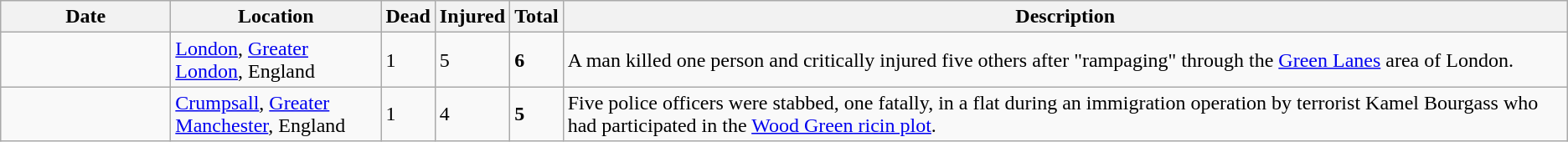<table class="wikitable sortable">
<tr>
<th scope="col" style="width: 8rem;">Date</th>
<th scope="col" style="width: 10rem;">Location</th>
<th data-sort-type="number">Dead</th>
<th data-sort-type="number">Injured</th>
<th data-sort-type="number">Total</th>
<th class="unsortable">Description</th>
</tr>
<tr>
<td></td>
<td><a href='#'>London</a>, <a href='#'>Greater London</a>, England</td>
<td>1</td>
<td>5</td>
<td><strong>6</strong></td>
<td>A man killed one person and critically injured five others after "rampaging" through the <a href='#'>Green Lanes</a> area of London.</td>
</tr>
<tr>
<td></td>
<td><a href='#'>Crumpsall</a>, <a href='#'>Greater Manchester</a>, England</td>
<td>1</td>
<td>4</td>
<td><strong>5</strong></td>
<td> Five police officers were stabbed, one fatally, in a flat during an immigration operation by terrorist Kamel Bourgass who had participated in the <a href='#'>Wood Green ricin plot</a>.</td>
</tr>
</table>
